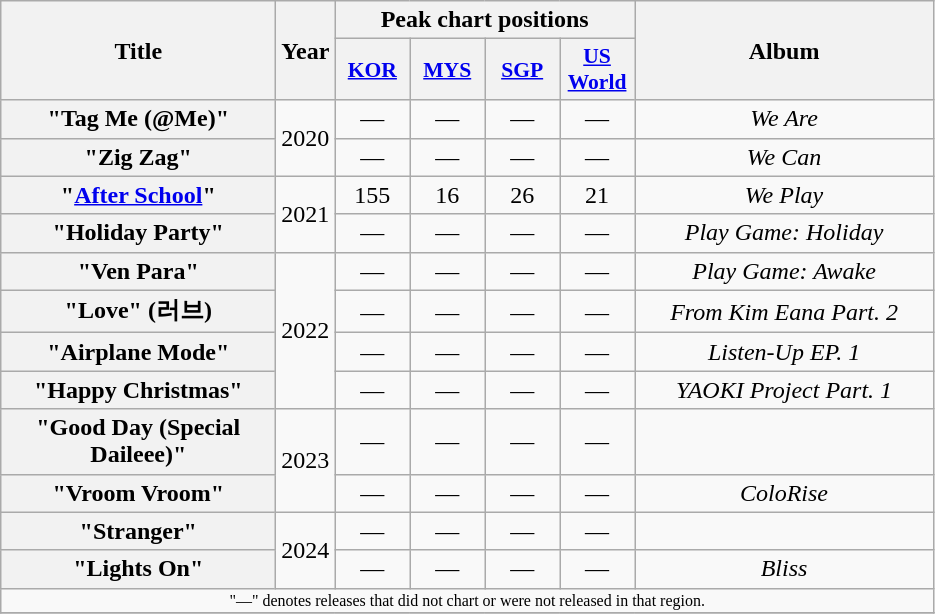<table class="wikitable plainrowheaders" style="text-align:center;">
<tr>
<th scope="col" rowspan="2" style="width:11em;">Title</th>
<th scope="col" rowspan="2">Year</th>
<th scope="col" colspan="4">Peak chart positions</th>
<th scope="col" rowspan="2" style="width:12em;">Album</th>
</tr>
<tr>
<th scope="col" style="width:3em;font-size:90%;"><a href='#'>KOR</a><br></th>
<th scope="col" style="width:3em;font-size:90%;"><a href='#'>MYS</a><br></th>
<th scope="col" style="width:3em;font-size:90%;"><a href='#'>SGP</a><br></th>
<th scope="col" style="width:3em;font-size:90%;"><a href='#'>US<br>World</a><br></th>
</tr>
<tr>
<th scope="row">"Tag Me (@Me)"</th>
<td rowspan="2">2020</td>
<td>—</td>
<td>—</td>
<td>—</td>
<td>—</td>
<td><em>We Are</em></td>
</tr>
<tr>
<th scope="row">"Zig Zag"</th>
<td>—</td>
<td>—</td>
<td>—</td>
<td>—</td>
<td><em>We Can</em></td>
</tr>
<tr>
<th scope="row">"<a href='#'>After School</a>"</th>
<td rowspan="2">2021</td>
<td>155</td>
<td>16</td>
<td>26</td>
<td>21</td>
<td><em>We Play</em></td>
</tr>
<tr>
<th scope="row">"Holiday Party"</th>
<td>—</td>
<td>—</td>
<td>—</td>
<td>—</td>
<td><em>Play Game: Holiday</em></td>
</tr>
<tr>
<th scope="row">"Ven Para"</th>
<td rowspan="4">2022</td>
<td>—</td>
<td>—</td>
<td>—</td>
<td>—</td>
<td><em>Play Game: Awake</em></td>
</tr>
<tr>
<th scope="row">"Love" (러브) </th>
<td>—</td>
<td>—</td>
<td>—</td>
<td>—</td>
<td><em>From Kim Eana Part. 2</em></td>
</tr>
<tr>
<th scope="row">"Airplane Mode"</th>
<td>—</td>
<td>—</td>
<td>—</td>
<td>—</td>
<td><em>Listen-Up EP. 1</em></td>
</tr>
<tr>
<th scope="row">"Happy Christmas" </th>
<td>—</td>
<td>—</td>
<td>—</td>
<td>—</td>
<td><em>YAOKI Project Part. 1</em></td>
</tr>
<tr>
<th scope="row">"Good Day (Special Daileee)"</th>
<td rowspan="2">2023</td>
<td>—</td>
<td>—</td>
<td>—</td>
<td>—</td>
<td></td>
</tr>
<tr>
<th scope="row">"Vroom Vroom"</th>
<td>—</td>
<td>—</td>
<td>—</td>
<td>—</td>
<td><em>ColoRise</em></td>
</tr>
<tr>
<th scope="row">"Stranger"</th>
<td rowspan="2">2024</td>
<td>—</td>
<td>—</td>
<td>—</td>
<td>—</td>
<td></td>
</tr>
<tr>
<th scope="row">"Lights On"</th>
<td>—</td>
<td>—</td>
<td>—</td>
<td>—</td>
<td><em>Bliss</em></td>
</tr>
<tr>
<td colspan="8" style="text-align:center; font-size:8pt;">"—" denotes releases that did not chart or were not released in that region.</td>
</tr>
<tr>
</tr>
</table>
